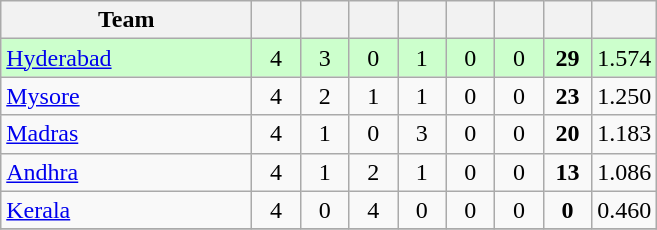<table class="wikitable" style="text-align:center">
<tr>
<th style="width:160px">Team</th>
<th style="width:25px"></th>
<th style="width:25px"></th>
<th style="width:25px"></th>
<th style="width:25px"></th>
<th style="width:25px"></th>
<th style="width:25px"></th>
<th style="width:25px"></th>
<th style="width:25px;"></th>
</tr>
<tr style="background:#cfc;">
<td style="text-align:left"><a href='#'>Hyderabad</a></td>
<td>4</td>
<td>3</td>
<td>0</td>
<td>1</td>
<td>0</td>
<td>0</td>
<td><strong>29</strong></td>
<td>1.574</td>
</tr>
<tr>
<td style="text-align:left"><a href='#'>Mysore</a></td>
<td>4</td>
<td>2</td>
<td>1</td>
<td>1</td>
<td>0</td>
<td>0</td>
<td><strong>23</strong></td>
<td>1.250</td>
</tr>
<tr>
<td style="text-align:left"><a href='#'>Madras</a></td>
<td>4</td>
<td>1</td>
<td>0</td>
<td>3</td>
<td>0</td>
<td>0</td>
<td><strong>20</strong></td>
<td>1.183</td>
</tr>
<tr>
<td style="text-align:left"><a href='#'>Andhra</a></td>
<td>4</td>
<td>1</td>
<td>2</td>
<td>1</td>
<td>0</td>
<td>0</td>
<td><strong>13</strong></td>
<td>1.086</td>
</tr>
<tr>
<td style="text-align:left"><a href='#'>Kerala</a></td>
<td>4</td>
<td>0</td>
<td>4</td>
<td>0</td>
<td>0</td>
<td>0</td>
<td><strong>0</strong></td>
<td>0.460</td>
</tr>
<tr>
</tr>
</table>
